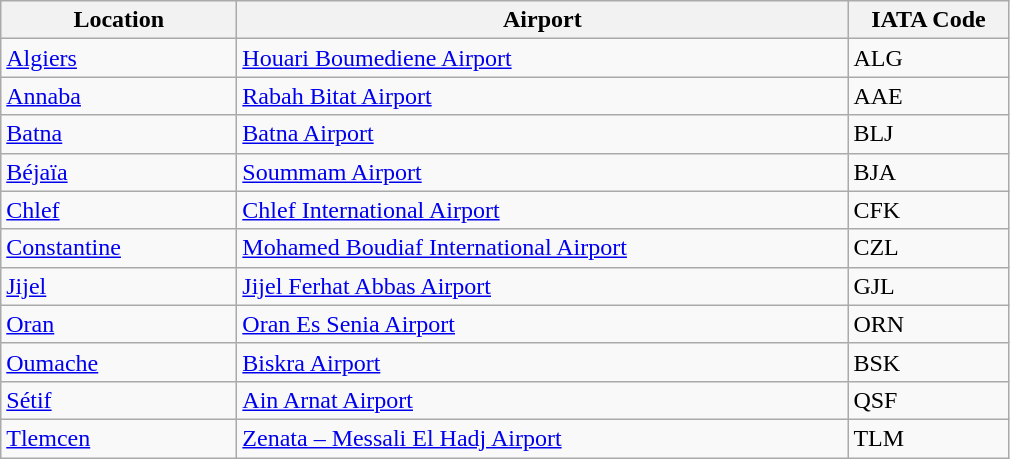<table class="wikitable">
<tr>
<th scope="col" style="width:150px;"><strong>Location</strong></th>
<th scope="col" style="width:400px;"><strong>Airport</strong></th>
<th scope="col" style="width:100px;"><strong>IATA Code</strong></th>
</tr>
<tr>
<td><a href='#'>Algiers</a></td>
<td><a href='#'>Houari Boumediene Airport</a></td>
<td>ALG</td>
</tr>
<tr>
<td><a href='#'>Annaba</a></td>
<td><a href='#'>Rabah Bitat Airport</a></td>
<td>AAE</td>
</tr>
<tr>
<td><a href='#'>Batna</a></td>
<td><a href='#'>Batna Airport</a></td>
<td>BLJ</td>
</tr>
<tr>
<td><a href='#'>Béjaïa</a></td>
<td><a href='#'>Soummam Airport</a></td>
<td>BJA</td>
</tr>
<tr>
<td><a href='#'>Chlef</a></td>
<td><a href='#'>Chlef International Airport</a></td>
<td>CFK</td>
</tr>
<tr>
<td><a href='#'>Constantine</a></td>
<td><a href='#'>Mohamed Boudiaf International Airport</a></td>
<td>CZL</td>
</tr>
<tr>
<td><a href='#'>Jijel</a></td>
<td><a href='#'>Jijel Ferhat Abbas Airport</a></td>
<td>GJL</td>
</tr>
<tr>
<td><a href='#'>Oran</a></td>
<td><a href='#'>Oran Es Senia Airport</a></td>
<td>ORN</td>
</tr>
<tr>
<td><a href='#'>Oumache</a></td>
<td><a href='#'>Biskra Airport</a></td>
<td>BSK</td>
</tr>
<tr>
<td><a href='#'>Sétif</a></td>
<td><a href='#'>Ain Arnat Airport</a></td>
<td>QSF</td>
</tr>
<tr>
<td><a href='#'>Tlemcen</a></td>
<td><a href='#'>Zenata – Messali El Hadj Airport</a></td>
<td>TLM</td>
</tr>
</table>
